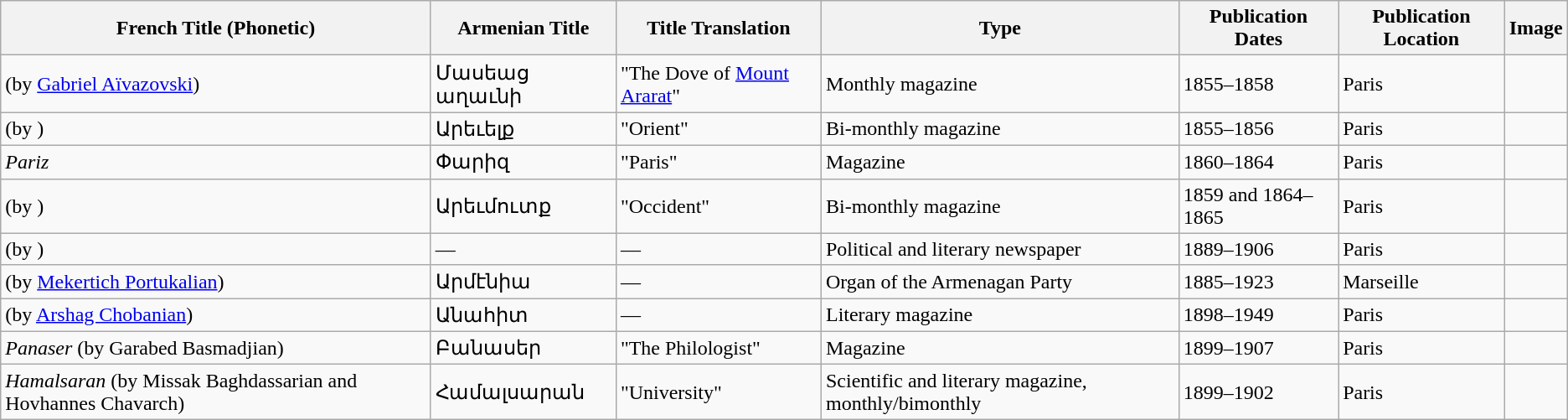<table class="wikitable">
<tr>
<th>French Title (Phonetic)</th>
<th>Armenian Title</th>
<th>Title Translation</th>
<th>Type</th>
<th>Publication Dates</th>
<th>Publication Location</th>
<th>Image</th>
</tr>
<tr>
<td> (by <a href='#'>Gabriel Aïvazovski</a>)</td>
<td>Մասեաց աղաւնի</td>
<td>"The Dove of <a href='#'>Mount Ararat</a>"</td>
<td>Monthly magazine</td>
<td>1855–1858</td>
<td>Paris</td>
<td></td>
</tr>
<tr>
<td> (by )</td>
<td>Արեւելք</td>
<td>"Orient"</td>
<td>Bi-monthly magazine</td>
<td>1855–1856</td>
<td>Paris</td>
<td></td>
</tr>
<tr>
<td><em>Pariz</em></td>
<td>Փարիզ</td>
<td>"Paris"</td>
<td>Magazine</td>
<td>1860–1864</td>
<td>Paris</td>
<td></td>
</tr>
<tr>
<td>(by )</td>
<td>Արեւմուտք</td>
<td>"Occident"</td>
<td>Bi-monthly magazine</td>
<td>1859 and 1864–1865</td>
<td>Paris</td>
<td></td>
</tr>
<tr>
<td> (by )</td>
<td>—</td>
<td>—</td>
<td>Political and literary newspaper</td>
<td>1889–1906</td>
<td>Paris</td>
<td></td>
</tr>
<tr>
<td> (by <a href='#'>Mekertich Portukalian</a>)</td>
<td>Արմէնիա</td>
<td>—</td>
<td>Organ of the Armenagan Party</td>
<td>1885–1923</td>
<td>Marseille</td>
<td></td>
</tr>
<tr>
<td><em></em> (by <a href='#'>Arshag Chobanian</a>)</td>
<td>Անահիտ</td>
<td>—</td>
<td>Literary magazine</td>
<td>1898–1949</td>
<td>Paris</td>
<td></td>
</tr>
<tr>
<td><em>Panaser</em> (by Garabed Basmadjian)</td>
<td>Բանասեր</td>
<td>"The Philologist"</td>
<td>Magazine</td>
<td>1899–1907</td>
<td>Paris</td>
<td></td>
</tr>
<tr>
<td><em>Hamalsaran</em> (by Missak Baghdassarian and Hovhannes Chavarch)</td>
<td>Համալսարան</td>
<td>"University"</td>
<td>Scientific and literary magazine, monthly/bimonthly</td>
<td>1899–1902</td>
<td>Paris</td>
<td></td>
</tr>
</table>
